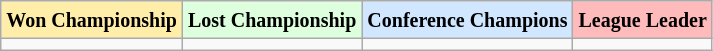<table class="wikitable">
<tr>
<td style="background:#fea;"><small><strong>Won Championship</strong></small></td>
<td style="background:#dfd;"><small><strong>Lost Championship</strong></small></td>
<td style="background:#d0e7ff;"><small><strong>Conference Champions</strong></small></td>
<td style="background:#fbb;"><small><strong>League Leader</strong></small></td>
</tr>
<tr>
<td></td>
<td></td>
<td></td>
<td></td>
</tr>
</table>
